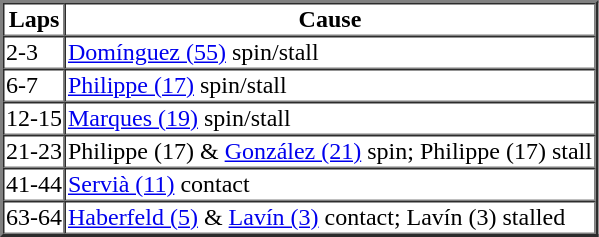<table border=2 cellspacing=0>
<tr>
<th>Laps</th>
<th>Cause</th>
</tr>
<tr>
<td>2-3</td>
<td><a href='#'>Domínguez (55)</a> spin/stall</td>
</tr>
<tr>
<td>6-7</td>
<td><a href='#'>Philippe (17)</a> spin/stall</td>
</tr>
<tr>
<td>12-15</td>
<td><a href='#'>Marques (19)</a> spin/stall</td>
</tr>
<tr>
<td>21-23</td>
<td>Philippe (17) & <a href='#'>González (21)</a> spin; Philippe (17) stall</td>
</tr>
<tr>
<td>41-44</td>
<td><a href='#'>Servià (11)</a> contact</td>
</tr>
<tr>
<td>63-64</td>
<td><a href='#'>Haberfeld (5)</a> & <a href='#'>Lavín (3)</a> contact; Lavín (3) stalled</td>
</tr>
</table>
